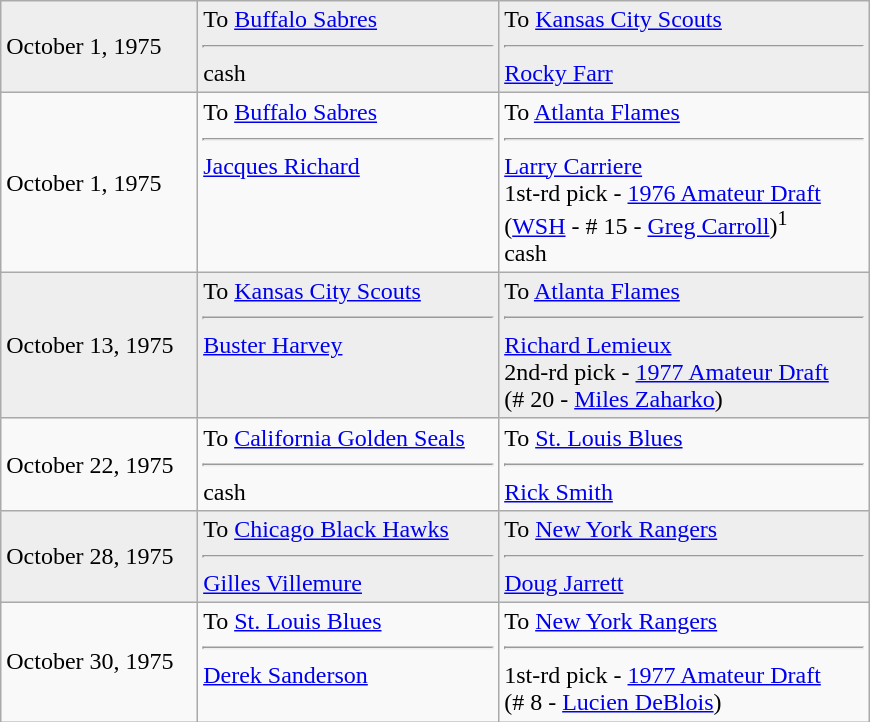<table class="wikitable" style="border:1px solid #999; width:580px;">
<tr style="background:#eee;">
<td>October 1, 1975</td>
<td valign="top">To <a href='#'>Buffalo Sabres</a><hr>cash</td>
<td valign="top">To <a href='#'>Kansas City Scouts</a><hr><a href='#'>Rocky Farr</a></td>
</tr>
<tr>
<td>October 1, 1975</td>
<td valign="top">To <a href='#'>Buffalo Sabres</a><hr><a href='#'>Jacques Richard</a></td>
<td valign="top">To <a href='#'>Atlanta Flames</a><hr><a href='#'>Larry Carriere</a><br>1st-rd pick - <a href='#'>1976 Amateur Draft</a><br>(<a href='#'>WSH</a> - # 15 - <a href='#'>Greg Carroll</a>)<sup>1</sup><br>cash</td>
</tr>
<tr style="background:#eee;">
<td>October 13, 1975</td>
<td valign="top">To <a href='#'>Kansas City Scouts</a><hr><a href='#'>Buster Harvey</a></td>
<td valign="top">To <a href='#'>Atlanta Flames</a><hr><a href='#'>Richard Lemieux</a><br>2nd-rd pick - <a href='#'>1977 Amateur Draft</a><br>(# 20 - <a href='#'>Miles Zaharko</a>)</td>
</tr>
<tr>
<td>October 22, 1975</td>
<td valign="top">To <a href='#'>California Golden Seals</a><hr>cash</td>
<td valign="top">To <a href='#'>St. Louis Blues</a><hr><a href='#'>Rick Smith</a></td>
</tr>
<tr style="background:#eee;">
<td>October 28, 1975</td>
<td valign="top">To <a href='#'>Chicago Black Hawks</a><hr><a href='#'>Gilles Villemure</a></td>
<td valign="top">To <a href='#'>New York Rangers</a><hr><a href='#'>Doug Jarrett</a></td>
</tr>
<tr>
<td>October 30, 1975</td>
<td valign="top">To <a href='#'>St. Louis Blues</a><hr><a href='#'>Derek Sanderson</a></td>
<td valign="top">To <a href='#'>New York Rangers</a><hr>1st-rd pick - <a href='#'>1977 Amateur Draft</a><br>(# 8 - <a href='#'>Lucien DeBlois</a>)</td>
</tr>
</table>
